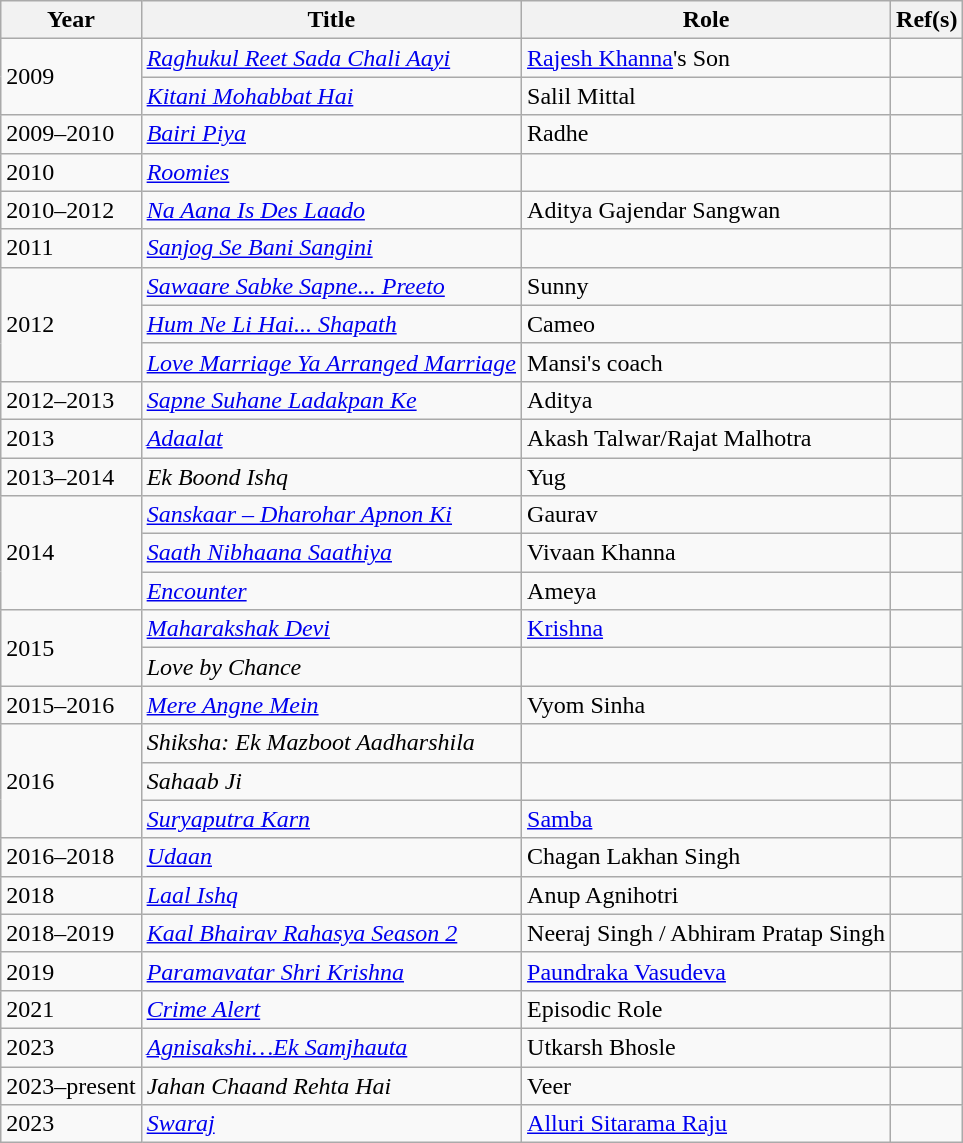<table class="wikitable sortable">
<tr>
<th>Year</th>
<th>Title</th>
<th>Role</th>
<th>Ref(s)</th>
</tr>
<tr>
<td rowspan="2">2009</td>
<td><em><a href='#'>Raghukul Reet Sada Chali Aayi</a></em></td>
<td><a href='#'>Rajesh Khanna</a>'s Son</td>
<td></td>
</tr>
<tr>
<td><em><a href='#'>Kitani Mohabbat Hai</a></em></td>
<td>Salil Mittal</td>
<td></td>
</tr>
<tr>
<td>2009–2010</td>
<td><em><a href='#'>Bairi Piya</a></em></td>
<td>Radhe</td>
<td></td>
</tr>
<tr>
<td>2010</td>
<td><em><a href='#'>Roomies</a></em></td>
<td></td>
<td></td>
</tr>
<tr>
<td>2010–2012</td>
<td><em><a href='#'>Na Aana Is Des Laado</a></em></td>
<td>Aditya Gajendar Sangwan</td>
<td></td>
</tr>
<tr>
<td>2011</td>
<td><em><a href='#'>Sanjog Se Bani Sangini</a></em></td>
<td></td>
<td></td>
</tr>
<tr>
<td rowspan="3">2012</td>
<td><em><a href='#'>Sawaare Sabke Sapne... Preeto</a></em></td>
<td>Sunny</td>
<td></td>
</tr>
<tr>
<td><em><a href='#'>Hum Ne Li Hai... Shapath</a></em></td>
<td>Cameo</td>
<td></td>
</tr>
<tr>
<td><em><a href='#'>Love Marriage Ya Arranged Marriage</a></em></td>
<td>Mansi's coach</td>
<td></td>
</tr>
<tr>
<td>2012–2013</td>
<td><em><a href='#'>Sapne Suhane Ladakpan Ke</a></em></td>
<td>Aditya</td>
<td></td>
</tr>
<tr>
<td>2013</td>
<td><em><a href='#'>Adaalat</a></em></td>
<td>Akash Talwar/Rajat Malhotra</td>
<td></td>
</tr>
<tr>
<td>2013–2014</td>
<td><em>Ek Boond Ishq</em></td>
<td>Yug</td>
<td></td>
</tr>
<tr>
<td rowspan="3">2014</td>
<td><em><a href='#'>Sanskaar – Dharohar Apnon Ki</a></em></td>
<td>Gaurav</td>
<td></td>
</tr>
<tr>
<td><em><a href='#'>Saath Nibhaana Saathiya</a></em></td>
<td>Vivaan Khanna</td>
<td></td>
</tr>
<tr>
<td><em><a href='#'>Encounter</a></em></td>
<td>Ameya</td>
<td></td>
</tr>
<tr>
<td rowspan="2">2015</td>
<td><em><a href='#'>Maharakshak Devi</a></em></td>
<td><a href='#'>Krishna</a></td>
<td></td>
</tr>
<tr>
<td><em>Love by Chance</em></td>
<td></td>
<td></td>
</tr>
<tr>
<td>2015–2016</td>
<td><em><a href='#'>Mere Angne Mein</a></em></td>
<td>Vyom Sinha</td>
<td></td>
</tr>
<tr>
<td rowspan="3">2016</td>
<td><em>Shiksha: Ek Mazboot Aadharshila</em></td>
<td></td>
<td></td>
</tr>
<tr>
<td><em>Sahaab Ji</em></td>
<td></td>
<td></td>
</tr>
<tr>
<td><em><a href='#'>Suryaputra Karn</a></em></td>
<td><a href='#'>Samba</a></td>
<td></td>
</tr>
<tr>
<td>2016–2018</td>
<td><em><a href='#'>Udaan</a></em></td>
<td>Chagan Lakhan Singh</td>
<td></td>
</tr>
<tr>
<td>2018</td>
<td><em><a href='#'>Laal Ishq</a></em></td>
<td>Anup Agnihotri</td>
<td></td>
</tr>
<tr>
<td>2018–2019</td>
<td><em><a href='#'>Kaal Bhairav Rahasya Season 2</a></em></td>
<td>Neeraj Singh / Abhiram Pratap Singh</td>
<td></td>
</tr>
<tr>
<td>2019</td>
<td><em><a href='#'>Paramavatar Shri Krishna</a></em></td>
<td><a href='#'>Paundraka Vasudeva</a></td>
<td></td>
</tr>
<tr>
<td>2021</td>
<td><em><a href='#'>Crime Alert</a></em></td>
<td>Episodic Role</td>
<td></td>
</tr>
<tr>
<td>2023</td>
<td><em><a href='#'>Agnisakshi…Ek Samjhauta</a></em></td>
<td>Utkarsh Bhosle</td>
<td></td>
</tr>
<tr>
<td>2023–present</td>
<td><em>Jahan Chaand Rehta Hai</em></td>
<td>Veer</td>
<td></td>
</tr>
<tr>
<td>2023</td>
<td><a href='#'><em>Swaraj</em></a></td>
<td><a href='#'>Alluri Sitarama Raju</a></td>
<td></td>
</tr>
</table>
